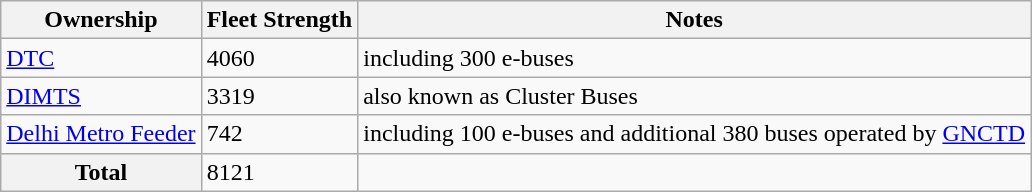<table class="wikitable">
<tr>
<th>Ownership</th>
<th>Fleet Strength</th>
<th>Notes</th>
</tr>
<tr>
<td><a href='#'>DTC</a></td>
<td>4060</td>
<td>including 300 e-buses</td>
</tr>
<tr>
<td><a href='#'>DIMTS</a></td>
<td>3319</td>
<td>also known as Cluster Buses</td>
</tr>
<tr>
<td><a href='#'>Delhi Metro Feeder</a></td>
<td>742</td>
<td>including 100 e-buses and additional 380 buses operated by <a href='#'>GNCTD</a></td>
</tr>
<tr>
<th>Total</th>
<td>8121</td>
<td></td>
</tr>
</table>
